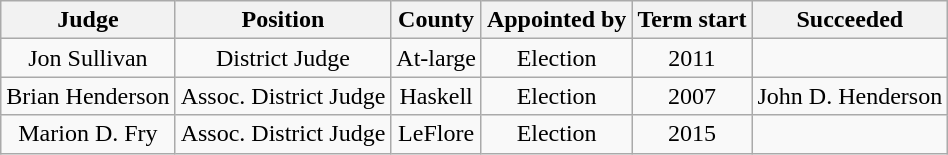<table class="wikitable sortable" style="text-align:center">
<tr>
<th>Judge</th>
<th>Position</th>
<th>County</th>
<th>Appointed by</th>
<th>Term start</th>
<th>Succeeded</th>
</tr>
<tr>
<td>Jon Sullivan</td>
<td>District Judge</td>
<td>At-large</td>
<td>Election</td>
<td>2011</td>
<td></td>
</tr>
<tr>
<td>Brian Henderson</td>
<td>Assoc. District Judge</td>
<td>Haskell</td>
<td>Election</td>
<td>2007</td>
<td>John D. Henderson</td>
</tr>
<tr>
<td>Marion D. Fry</td>
<td>Assoc. District Judge</td>
<td>LeFlore</td>
<td>Election</td>
<td>2015</td>
<td></td>
</tr>
</table>
